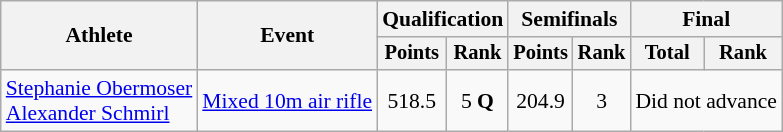<table class="wikitable" style="font-size:90%">
<tr>
<th rowspan="2">Athlete</th>
<th rowspan="2">Event</th>
<th colspan=2>Qualification</th>
<th colspan=2>Semifinals</th>
<th colspan=2>Final</th>
</tr>
<tr style="font-size:95%">
<th>Points</th>
<th>Rank</th>
<th>Points</th>
<th>Rank</th>
<th>Total</th>
<th>Rank</th>
</tr>
<tr align=center>
<td align=left><a href='#'>Stephanie Obermoser</a><br><a href='#'>Alexander Schmirl</a></td>
<td align=left><a href='#'>Mixed 10m air rifle</a></td>
<td>518.5</td>
<td>5 <strong>Q</strong></td>
<td>204.9</td>
<td>3</td>
<td colspan=2>Did not advance</td>
</tr>
</table>
